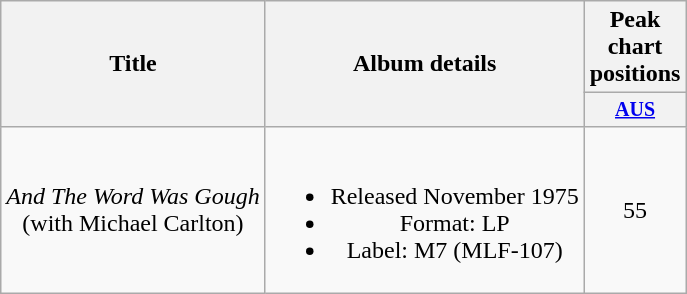<table class="wikitable" style="text-align:center;">
<tr>
<th rowspan="2">Title</th>
<th rowspan="2">Album details</th>
<th colspan="1">Peak chart positions</th>
</tr>
<tr style="font-size:smaller;">
<th style="width:40px;"><a href='#'>AUS</a><br></th>
</tr>
<tr>
<td><em>And The Word Was Gough</em> <br> (with Michael Carlton)</td>
<td><br><ul><li>Released November 1975</li><li>Format: LP</li><li>Label: M7 (MLF-107)</li></ul></td>
<td>55</td>
</tr>
</table>
